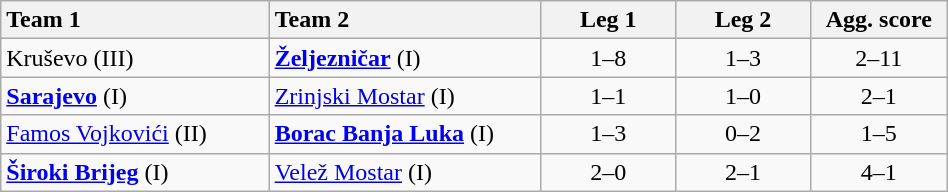<table class="wikitable" style="width:50%">
<tr>
<th style="width:190px; text-align:left">Team 1</th>
<th style="width:190px; text-align:left">Team 2</th>
<th style="width:92px; text-align:center">Leg 1</th>
<th style="width:92px; text-align:center">Leg 2</th>
<th style="width:92px; text-align:center">Agg. score</th>
</tr>
<tr>
<td>Kruševo (III)</td>
<td><strong><a href='#'>Željezničar</a></strong> (I)</td>
<td style="text-align:center">1–8</td>
<td style="text-align:center">1–3</td>
<td style="text-align:center">2–11</td>
</tr>
<tr>
<td><strong><a href='#'>Sarajevo</a></strong> (I)</td>
<td><a href='#'>Zrinjski Mostar</a> (I)</td>
<td style="text-align:center">1–1</td>
<td style="text-align:center">1–0</td>
<td style="text-align:center">2–1</td>
</tr>
<tr>
<td><a href='#'>Famos Vojkovići</a> (II)</td>
<td><strong><a href='#'>Borac Banja Luka</a></strong> (I)</td>
<td style="text-align:center">1–3</td>
<td style="text-align:center">0–2</td>
<td style="text-align:center">1–5</td>
</tr>
<tr>
<td><strong><a href='#'>Široki Brijeg</a></strong> (I)</td>
<td><a href='#'>Velež Mostar</a> (I)</td>
<td style="text-align:center">2–0</td>
<td style="text-align:center">2–1</td>
<td style="text-align:center">4–1</td>
</tr>
</table>
